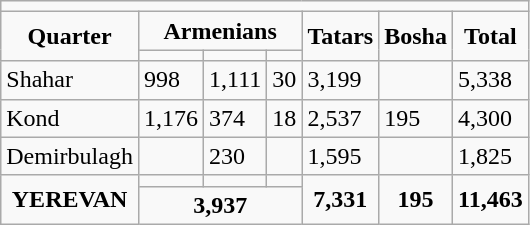<table class="wikitable">
<tr>
<td colspan="7"></td>
</tr>
<tr>
<td rowspan="2" style="text-align:center;"><strong>Quarter</strong></td>
<td colspan="3" style="text-align:center;"><strong>Armenians</strong></td>
<td rowspan="2" style="text-align:center;"><strong>Tatars</strong></td>
<td rowspan="2" style="text-align:center;"><strong>Bosha</strong></td>
<td rowspan="2" style="text-align:center;"><strong>Total</strong></td>
</tr>
<tr>
<td></td>
<td></td>
<td></td>
</tr>
<tr>
<td>Shahar</td>
<td>998</td>
<td>1,111</td>
<td>30</td>
<td>3,199</td>
<td></td>
<td>5,338</td>
</tr>
<tr>
<td>Kond</td>
<td>1,176</td>
<td>374</td>
<td>18</td>
<td>2,537</td>
<td>195</td>
<td>4,300</td>
</tr>
<tr>
<td>Demirbulagh</td>
<td></td>
<td>230</td>
<td></td>
<td>1,595</td>
<td></td>
<td>1,825</td>
</tr>
<tr>
<td rowspan="2" style="text-align:center;"><strong>YEREVAN</strong></td>
<td></td>
<td></td>
<td></td>
<td rowspan="2" style="text-align:center;"><strong>7,331</strong></td>
<td rowspan="2" style="text-align:center;"><strong>195</strong></td>
<td rowspan="2" style="text-align:center;"><strong>11,463</strong></td>
</tr>
<tr>
<td colspan="3" style="text-align:center;"><strong>3,937</strong></td>
</tr>
</table>
